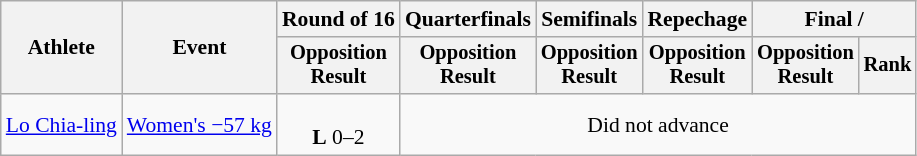<table class="wikitable" style="font-size:90%; text-align:center">
<tr>
<th rowspan="2">Athlete</th>
<th rowspan="2">Event</th>
<th>Round of 16</th>
<th>Quarterfinals</th>
<th>Semifinals</th>
<th>Repechage</th>
<th colspan="2">Final / </th>
</tr>
<tr style=font-size:95%>
<th>Opposition<br>Result</th>
<th>Opposition<br>Result</th>
<th>Opposition<br>Result</th>
<th>Opposition<br>Result</th>
<th>Opposition<br>Result</th>
<th>Rank</th>
</tr>
<tr>
<td align="left"><a href='#'>Lo Chia-ling</a></td>
<td align="left"><a href='#'>Women's −57 kg</a></td>
<td><br><strong>L</strong> 0–2</td>
<td colspan="5">Did not advance</td>
</tr>
</table>
